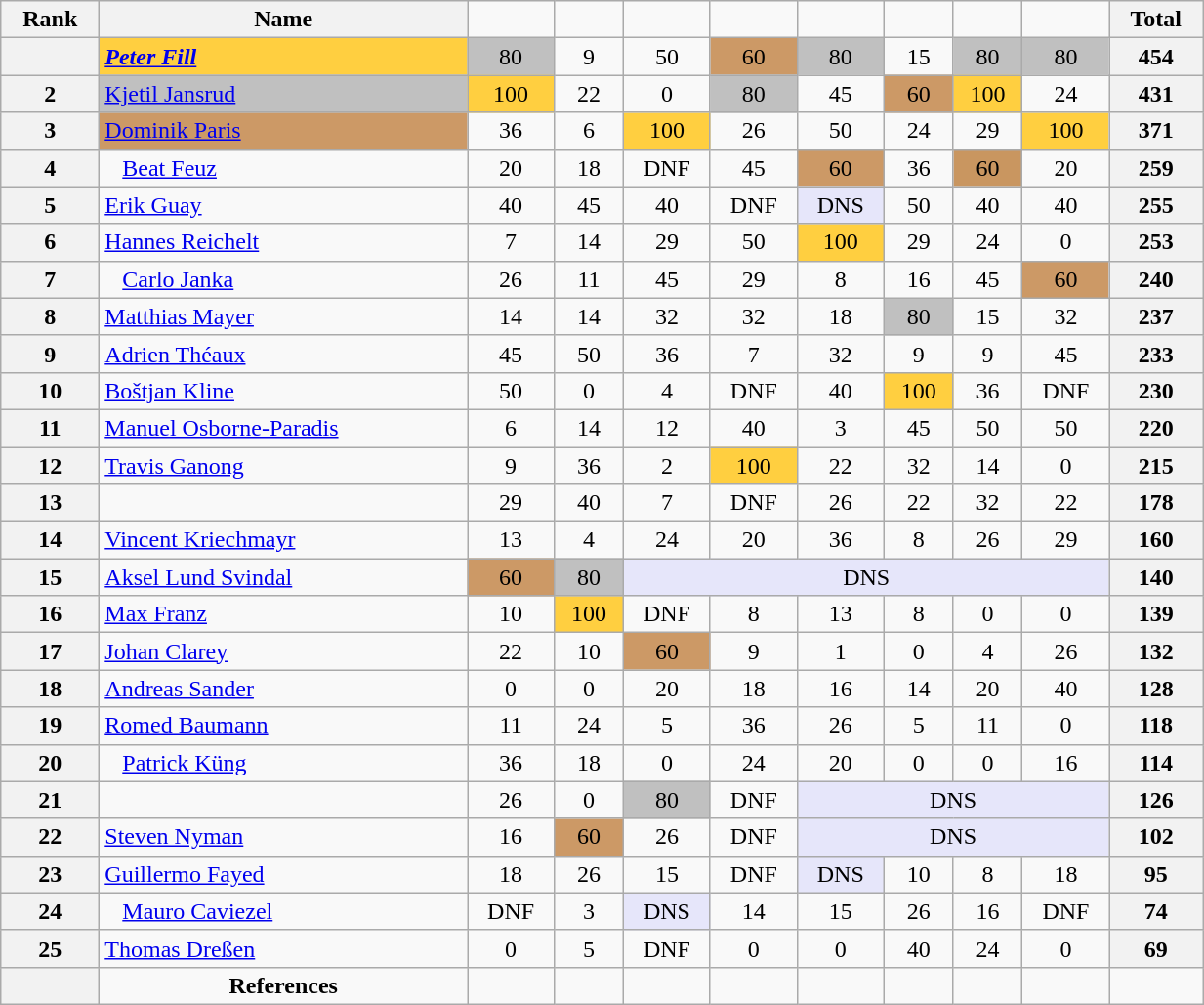<table class="wikitable" width=65% style="font-size:100%; text-align:center;">
<tr>
<th>Rank</th>
<th>Name</th>
<td><br> </td>
<td><br> </td>
<td><br> </td>
<td><br> </td>
<td><br> </td>
<td><br> </td>
<td><br> </td>
<td><br> </td>
<th>Total</th>
</tr>
<tr>
<th></th>
<td align=left bgcolor=ffcf40> <strong><em><a href='#'>Peter Fill</a></em></strong></td>
<td bgcolor=c0c0c0>80</td>
<td>9</td>
<td>50</td>
<td bgcolor=cc9966>60</td>
<td bgcolor=c0c0c0>80</td>
<td>15</td>
<td bgcolor=c0c0c0>80</td>
<td bgcolor=c0c0c0>80</td>
<th>454</th>
</tr>
<tr>
<th>2</th>
<td align=left bgcolor=c0c0c0> <a href='#'>Kjetil Jansrud</a></td>
<td bgcolor=ffcf40>100</td>
<td>22</td>
<td>0</td>
<td bgcolor=c0c0c0>80</td>
<td>45</td>
<td bgcolor=cc9966>60</td>
<td bgcolor=ffcf40>100</td>
<td>24</td>
<th>431</th>
</tr>
<tr>
<th>3</th>
<td align=left bgcolor=cc9966> <a href='#'>Dominik Paris</a></td>
<td>36</td>
<td>6</td>
<td bgcolor=ffcf40>100</td>
<td>26</td>
<td>50</td>
<td>24</td>
<td>29</td>
<td bgcolor=ffcf40>100</td>
<th>371</th>
</tr>
<tr>
<th>4</th>
<td align=left>   <a href='#'>Beat Feuz</a></td>
<td>20</td>
<td>18</td>
<td>DNF</td>
<td>45</td>
<td bgcolor=cc9966>60</td>
<td>36</td>
<td bgcolor=c9966>60</td>
<td>20</td>
<th>259</th>
</tr>
<tr>
<th>5</th>
<td align=left> <a href='#'>Erik Guay</a></td>
<td>40</td>
<td>45</td>
<td>40</td>
<td>DNF</td>
<td bgcolor=lavender>DNS</td>
<td>50</td>
<td>40</td>
<td>40</td>
<th>255</th>
</tr>
<tr>
<th>6</th>
<td align=left> <a href='#'>Hannes Reichelt</a></td>
<td>7</td>
<td>14</td>
<td>29</td>
<td>50</td>
<td bgcolor=ffcf40>100</td>
<td>29</td>
<td>24</td>
<td>0</td>
<th>253</th>
</tr>
<tr>
<th>7</th>
<td align=left>   <a href='#'>Carlo Janka</a></td>
<td>26</td>
<td>11</td>
<td>45</td>
<td>29</td>
<td>8</td>
<td>16</td>
<td>45</td>
<td bgcolor=cc9966>60</td>
<th>240</th>
</tr>
<tr>
<th>8</th>
<td align=left> <a href='#'>Matthias Mayer</a></td>
<td>14</td>
<td>14</td>
<td>32</td>
<td>32</td>
<td>18</td>
<td bgcolor=c0c0c0>80</td>
<td>15</td>
<td>32</td>
<th>237</th>
</tr>
<tr>
<th>9</th>
<td align=left> <a href='#'>Adrien Théaux</a></td>
<td>45</td>
<td>50</td>
<td>36</td>
<td>7</td>
<td>32</td>
<td>9</td>
<td>9</td>
<td>45</td>
<th>233</th>
</tr>
<tr>
<th>10</th>
<td align=left> <a href='#'>Boštjan Kline</a></td>
<td>50</td>
<td>0</td>
<td>4</td>
<td>DNF</td>
<td>40</td>
<td bgcolor=ffcf40>100</td>
<td>36</td>
<td>DNF</td>
<th>230</th>
</tr>
<tr>
<th>11</th>
<td align=left> <a href='#'>Manuel Osborne-Paradis</a></td>
<td>6</td>
<td>14</td>
<td>12</td>
<td>40</td>
<td>3</td>
<td>45</td>
<td>50</td>
<td>50</td>
<th>220</th>
</tr>
<tr>
<th>12</th>
<td align=left> <a href='#'>Travis Ganong</a></td>
<td>9</td>
<td>36</td>
<td>2</td>
<td bgcolor=ffcf40>100</td>
<td>22</td>
<td>32</td>
<td>14</td>
<td>0</td>
<th>215</th>
</tr>
<tr>
<th>13</th>
<td align=left></td>
<td>29</td>
<td>40</td>
<td>7</td>
<td>DNF</td>
<td>26</td>
<td>22</td>
<td>32</td>
<td>22</td>
<th>178</th>
</tr>
<tr>
<th>14</th>
<td align=left> <a href='#'>Vincent Kriechmayr</a></td>
<td>13</td>
<td>4</td>
<td>24</td>
<td>20</td>
<td>36</td>
<td>8</td>
<td>26</td>
<td>29</td>
<th>160</th>
</tr>
<tr>
<th>15</th>
<td align=left> <a href='#'>Aksel Lund Svindal</a></td>
<td bgcolor=cc9966>60</td>
<td bgcolor=c0c0c0>80</td>
<td colspan=6 bgcolor=lavender>DNS</td>
<th>140</th>
</tr>
<tr>
<th>16</th>
<td align=left> <a href='#'>Max Franz</a></td>
<td>10</td>
<td bgcolor=ffcf40>100</td>
<td>DNF</td>
<td>8</td>
<td>13</td>
<td>8</td>
<td>0</td>
<td>0</td>
<th>139</th>
</tr>
<tr>
<th>17</th>
<td align=left> <a href='#'>Johan Clarey</a></td>
<td>22</td>
<td>10</td>
<td bgcolor=cc9966>60</td>
<td>9</td>
<td>1</td>
<td>0</td>
<td>4</td>
<td>26</td>
<th>132</th>
</tr>
<tr>
<th>18</th>
<td align=left> <a href='#'>Andreas Sander</a></td>
<td>0</td>
<td>0</td>
<td>20</td>
<td>18</td>
<td>16</td>
<td>14</td>
<td>20</td>
<td>40</td>
<th>128</th>
</tr>
<tr>
<th>19</th>
<td align=left> <a href='#'>Romed Baumann</a></td>
<td>11</td>
<td>24</td>
<td>5</td>
<td>36</td>
<td>26</td>
<td>5</td>
<td>11</td>
<td>0</td>
<th>118</th>
</tr>
<tr>
<th>20</th>
<td align=left>   <a href='#'>Patrick Küng</a></td>
<td>36</td>
<td>18</td>
<td>0</td>
<td>24</td>
<td>20</td>
<td>0</td>
<td>0</td>
<td>16</td>
<th>114</th>
</tr>
<tr>
<th>21</th>
<td align=left></td>
<td>26</td>
<td>0</td>
<td bgcolor=c0c0c0>80</td>
<td>DNF</td>
<td colspan=4 bgcolor=lavender>DNS</td>
<th>126</th>
</tr>
<tr>
<th>22</th>
<td align=left> <a href='#'>Steven Nyman</a></td>
<td>16</td>
<td bgcolor=cc9966>60</td>
<td>26</td>
<td>DNF</td>
<td colspan=4 bgcolor=lavender>DNS</td>
<th>102</th>
</tr>
<tr>
<th>23</th>
<td align=left> <a href='#'>Guillermo Fayed</a></td>
<td>18</td>
<td>26</td>
<td>15</td>
<td>DNF</td>
<td bgcolor=lavender>DNS</td>
<td>10</td>
<td>8</td>
<td>18</td>
<th>95</th>
</tr>
<tr>
<th>24</th>
<td align=left>   <a href='#'>Mauro Caviezel</a></td>
<td>DNF</td>
<td>3</td>
<td bgcolor=lavender>DNS</td>
<td>14</td>
<td>15</td>
<td>26</td>
<td>16</td>
<td>DNF</td>
<th>74</th>
</tr>
<tr>
<th>25</th>
<td align=left> <a href='#'>Thomas Dreßen</a></td>
<td>0</td>
<td>5</td>
<td>DNF</td>
<td>0</td>
<td>0</td>
<td>40</td>
<td>24</td>
<td>0</td>
<th>69</th>
</tr>
<tr>
<th></th>
<td align=center><strong>References</strong></td>
<td></td>
<td></td>
<td></td>
<td></td>
<td></td>
<td></td>
<td></td>
<td></td>
</tr>
</table>
